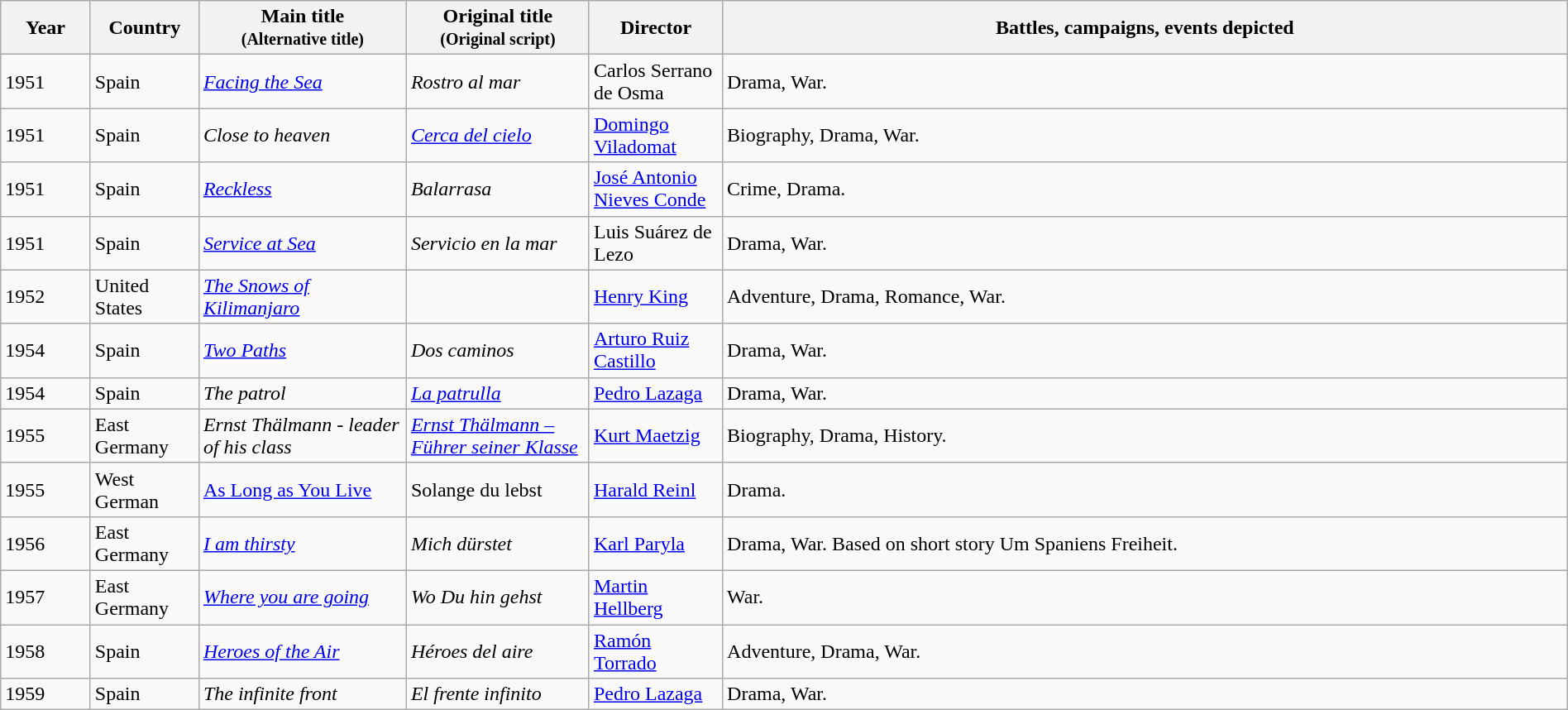<table class="wikitable sortable" style="width:100%;">
<tr>
<th class="unsortable">Year</th>
<th width= 80>Country</th>
<th width=160>Main title<br><small>(Alternative title)</small></th>
<th width=140>Original title<br><small>(Original script)</small></th>
<th width=100>Director</th>
<th class="unsortable">Battles, campaigns, events depicted</th>
</tr>
<tr>
<td>1951</td>
<td>Spain</td>
<td><em><a href='#'>Facing the Sea</a></em></td>
<td><em>Rostro al mar</em></td>
<td>Carlos Serrano de Osma</td>
<td>Drama, War.</td>
</tr>
<tr>
<td>1951</td>
<td>Spain</td>
<td><em>Close to heaven</em></td>
<td><em><a href='#'>Cerca del cielo</a></em></td>
<td><a href='#'>Domingo Viladomat</a></td>
<td>Biography, Drama, War.</td>
</tr>
<tr>
<td>1951</td>
<td>Spain</td>
<td><em><a href='#'>Reckless</a></em></td>
<td><em>Balarrasa</em></td>
<td><a href='#'>José Antonio Nieves Conde</a></td>
<td>Crime, Drama.</td>
</tr>
<tr>
<td>1951</td>
<td>Spain</td>
<td><em><a href='#'>Service at Sea</a></em></td>
<td><em>Servicio en la mar</em></td>
<td>Luis Suárez de Lezo</td>
<td>Drama, War.</td>
</tr>
<tr>
<td>1952</td>
<td>United States</td>
<td><em><a href='#'>The Snows of Kilimanjaro</a></em></td>
<td></td>
<td><a href='#'>Henry King</a></td>
<td>Adventure, Drama, Romance, War.</td>
</tr>
<tr>
<td>1954</td>
<td>Spain</td>
<td><em><a href='#'>Two Paths</a></em></td>
<td><em>Dos caminos</em></td>
<td><a href='#'>Arturo Ruiz Castillo</a></td>
<td>Drama, War.</td>
</tr>
<tr>
<td>1954</td>
<td>Spain</td>
<td><em>The patrol</em></td>
<td><em><a href='#'>La patrulla</a></em></td>
<td><a href='#'>Pedro Lazaga</a></td>
<td>Drama, War.</td>
</tr>
<tr>
<td>1955</td>
<td>East Germany</td>
<td><em>Ernst Thälmann - leader of his class</em></td>
<td><em><a href='#'>Ernst Thälmann – Führer seiner Klasse</a></em></td>
<td><a href='#'>Kurt Maetzig</a></td>
<td>Biography, Drama, History.</td>
</tr>
<tr>
<td>1955</td>
<td>West German</td>
<td><a href='#'>As Long as You Live</a></td>
<td>Solange du lebst</td>
<td><a href='#'>Harald Reinl</a></td>
<td>Drama.</td>
</tr>
<tr>
<td>1956</td>
<td>East Germany</td>
<td><em><a href='#'>I am thirsty</a></em></td>
<td><em>Mich dürstet</em></td>
<td><a href='#'>Karl Paryla</a></td>
<td>Drama, War. Based on short story Um Spaniens Freiheit.</td>
</tr>
<tr>
<td>1957</td>
<td>East Germany</td>
<td><em><a href='#'>Where you are going</a></em></td>
<td><em>Wo Du hin gehst</em></td>
<td><a href='#'>Martin Hellberg</a></td>
<td>War.</td>
</tr>
<tr>
<td>1958</td>
<td>Spain</td>
<td><em><a href='#'>Heroes of the Air</a></em></td>
<td><em>Héroes del aire</em></td>
<td><a href='#'>Ramón Torrado</a></td>
<td>Adventure, Drama, War.</td>
</tr>
<tr>
<td>1959</td>
<td>Spain</td>
<td><em>The infinite front</em></td>
<td><em>El frente infinito</em></td>
<td><a href='#'>Pedro Lazaga</a></td>
<td>Drama, War.</td>
</tr>
</table>
